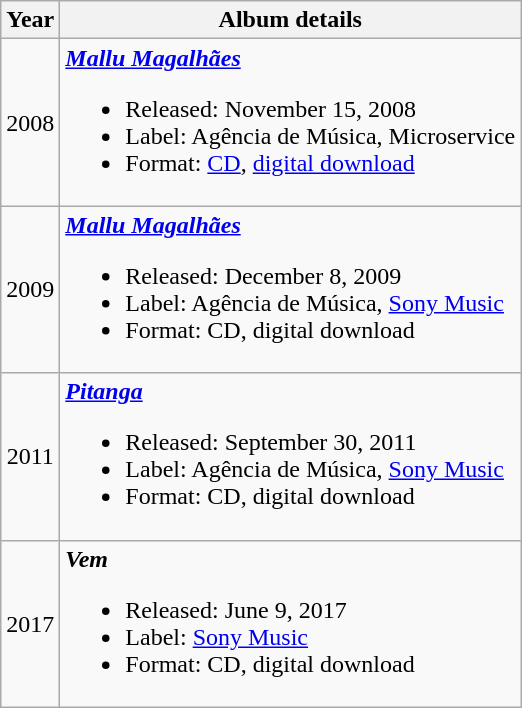<table class="wikitable" style=text-align:center;>
<tr>
<th align="left">Year</th>
<th align="left">Album details</th>
</tr>
<tr>
<td>2008</td>
<td align=left><strong><em><a href='#'>Mallu Magalhães</a></em></strong><br><ul><li>Released: November 15, 2008</li><li>Label: Agência de Música, Microservice</li><li>Format: <a href='#'>CD</a>, <a href='#'>digital download</a></li></ul></td>
</tr>
<tr>
<td>2009</td>
<td align=left><strong><em><a href='#'>Mallu Magalhães</a></em></strong><br><ul><li>Released: December 8, 2009</li><li>Label: Agência de Música, <a href='#'>Sony Music</a></li><li>Format: CD, digital download</li></ul></td>
</tr>
<tr>
<td>2011</td>
<td align=left><strong><em><a href='#'>Pitanga</a></em></strong><br><ul><li>Released: September 30, 2011</li><li>Label: Agência de Música, <a href='#'>Sony Music</a></li><li>Format: CD, digital download</li></ul></td>
</tr>
<tr>
<td>2017</td>
<td align=left><strong><em>Vem</em></strong><br><ul><li>Released: June 9, 2017</li><li>Label: <a href='#'>Sony Music</a></li><li>Format: CD, digital download</li></ul></td>
</tr>
</table>
